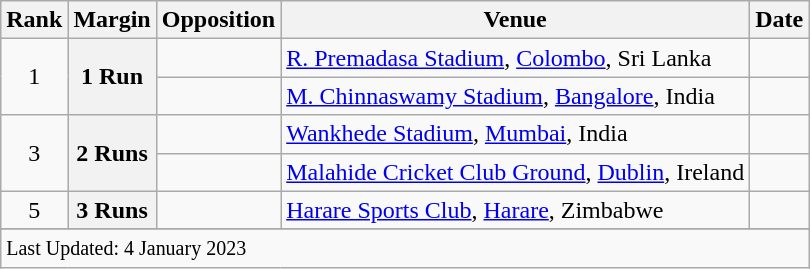<table class="wikitable sortable">
<tr>
<th scope=col>Rank</th>
<th scope=col>Margin</th>
<th scope=col>Opposition</th>
<th scope=col>Venue</th>
<th scope=col>Date</th>
</tr>
<tr>
<td align=center rowspan=2>1</td>
<th scope=row style=text-align:center rowspan=2>1 Run</th>
<td></td>
<td><a href='#'>R. Premadasa Stadium</a>, <a href='#'>Colombo</a>, Sri Lanka</td>
<td> </td>
</tr>
<tr>
<td></td>
<td><a href='#'>M. Chinnaswamy Stadium</a>, <a href='#'>Bangalore</a>, India</td>
<td> </td>
</tr>
<tr>
<td align=center rowspan=2>3</td>
<th scope=row style=text-align:center rowspan=2>2 Runs</th>
<td></td>
<td><a href='#'>Wankhede Stadium</a>, <a href='#'>Mumbai</a>, India</td>
<td></td>
</tr>
<tr>
<td></td>
<td><a href='#'>Malahide Cricket Club Ground</a>, <a href='#'>Dublin</a>, Ireland</td>
<td></td>
</tr>
<tr>
<td align=center>5</td>
<th scope=row style=text-align:center>3 Runs</th>
<td></td>
<td><a href='#'>Harare Sports Club</a>, <a href='#'>Harare</a>, Zimbabwe</td>
<td></td>
</tr>
<tr>
</tr>
<tr class=sortbottom>
<td colspan=7><small>Last Updated: 4 January 2023</small></td>
</tr>
</table>
